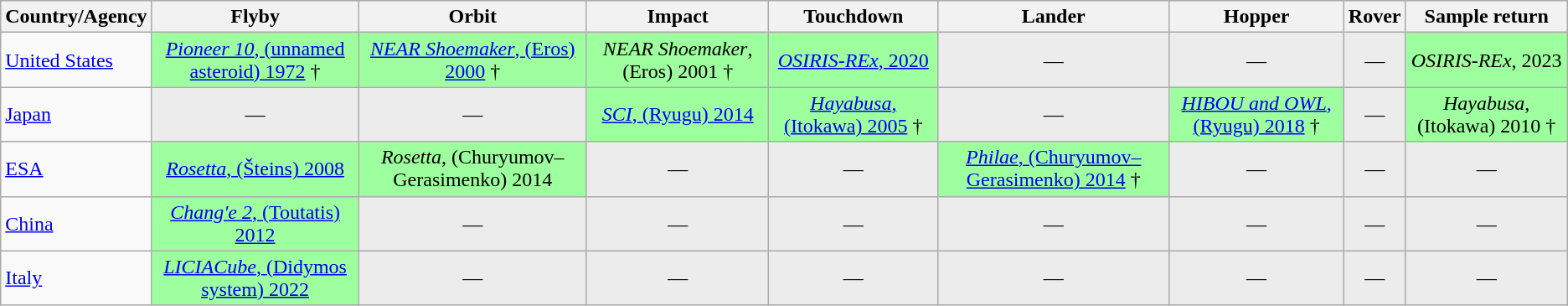<table class="wikitable sortable">
<tr>
<th>Country/Agency</th>
<th>Flyby</th>
<th>Orbit</th>
<th>Impact</th>
<th>Touchdown</th>
<th>Lander</th>
<th>Hopper</th>
<th>Rover</th>
<th>Sample return</th>
</tr>
<tr>
<td> <a href='#'>United States</a></td>
<td style="background:#9EFF9E; text-align:center;" data-sort-value="1"><a href='#'><em>Pioneer 10</em>, (unnamed asteroid) 1972</a> †</td>
<td style="background:#9EFF9E; text-align:center;" data-sort-value="1"><a href='#'><em>NEAR Shoemaker</em>, (Eros) 2000</a> †</td>
<td style="background:#9EFF9E; text-align:center;" data-sort-value="1"><em>NEAR Shoemaker</em>, (Eros) 2001 †</td>
<td style="background:#9EFF9E; text-align:center;" data-sort-value="2"><a href='#'><em>OSIRIS-REx</em>, 2020</a></td>
<td style="background:#ECECEC; text-align:center;" data-sort-value="3">—</td>
<td style="background:#ECECEC; text-align:center;" data-sort-value="2">—</td>
<td style="background:#ECECEC; text-align:center;" data-sort-value="1">—</td>
<td style="background:#9EFF9E; text-align:center;" data-sort-value="2"><em>OSIRIS-REx</em>, 2023</td>
</tr>
<tr>
<td> <a href='#'>Japan</a></td>
<td style="background:#ECECEC; text-align:center;" data-sort-value="4">—</td>
<td style="background:#ECECEC; text-align:center;" data-sort-value="4">—</td>
<td style="background:#9EFF9E; text-align:center;" data-sort-value="2"><a href='#'><em>SCI</em>, (Ryugu) 2014</a></td>
<td style="background:#9EFF9E; text-align:center;" data-sort-value="1"><a href='#'><em>Hayabusa</em>, (Itokawa) 2005</a> †</td>
<td style="background:#ECECEC; text-align:center;" data-sort-value="2">—</td>
<td style="background:#9EFF9E; text-align:center;" data-sort-value="1"><a href='#'><em>HIBOU and OWL</em>, (Ryugu) 2018</a> †</td>
<td style="background:#ECECEC; text-align:center;" data-sort-value="2">—</td>
<td style="background:#9EFF9E; text-align:center;" data-sort-value="1"><em>Hayabusa</em>, (Itokawa) 2010 †</td>
</tr>
<tr>
<td> <a href='#'>ESA</a></td>
<td style="background:#9EFF9E; text-align:center;" data-sort-value="2"><a href='#'><em>Rosetta</em>, (Šteins) 2008</a></td>
<td style="background:#9EFF9E; text-align:center;" data-sort-value="2"><em>Rosetta</em>, (Churyumov–Gerasimenko) 2014</td>
<td style="background:#ECECEC; text-align:center;" data-sort-value="3">—</td>
<td style="background:#ECECEC; text-align:center;" data-sort-value="3">—</td>
<td style="background:#9EFF9E; text-align:center;" data-sort-value="1"><a href='#'><em>Philae</em>, (Churyumov–Gerasimenko) 2014</a> †</td>
<td style="background:#ECECEC; text-align:center;" data-sort-value="3">—</td>
<td style="background:#ECECEC; text-align:center;" data-sort-value="3">—</td>
<td style="background:#ECECEC; text-align:center;" data-sort-value="3">—</td>
</tr>
<tr>
<td> <a href='#'>China</a></td>
<td style="background:#9EFF9E; text-align:center;" data-sort-value="3"><a href='#'><em>Chang'e 2</em>, (Toutatis) 2012</a></td>
<td style="background:#ECECEC; text-align:center;" data-sort-value="4">—</td>
<td style="background:#ECECEC; text-align:center;" data-sort-value="4">—</td>
<td style="background:#ECECEC; text-align:center;" data-sort-value="4">—</td>
<td style="background:#ECECEC; text-align:center;" data-sort-value="4">—</td>
<td style="background:#ECECEC; text-align:center;" data-sort-value="4">—</td>
<td style="background:#ECECEC; text-align:center;" data-sort-value="4">—</td>
<td style="background:#ECECEC; text-align:center;" data-sort-value="4">—</td>
</tr>
<tr>
<td> <a href='#'>Italy</a></td>
<td style="background:#9EFF9E; text-align:center;" data-sort-value="3"><a href='#'><em>LICIACube</em>, (Didymos system) 2022</a></td>
<td style="background:#ECECEC; text-align:center;" data-sort-value="4">—</td>
<td style="background:#ECECEC; text-align:center;" data-sort-value="4">—</td>
<td style="background:#ECECEC; text-align:center;" data-sort-value="4">—</td>
<td style="background:#ECECEC; text-align:center;" data-sort-value="4">—</td>
<td style="background:#ECECEC; text-align:center;" data-sort-value="4">—</td>
<td style="background:#ECECEC; text-align:center;" data-sort-value="4">—</td>
<td style="background:#ECECEC; text-align:center;" data-sort-value="4">—</td>
</tr>
</table>
